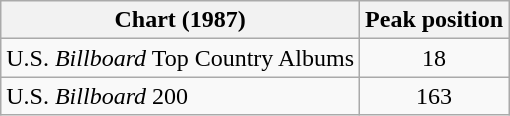<table class="wikitable">
<tr>
<th>Chart (1987)</th>
<th>Peak position</th>
</tr>
<tr>
<td>U.S. <em>Billboard</em> Top Country Albums</td>
<td align="center">18</td>
</tr>
<tr>
<td>U.S. <em>Billboard</em> 200</td>
<td align="center">163</td>
</tr>
</table>
